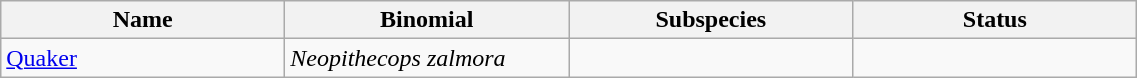<table width=60% class="wikitable">
<tr>
<th width=20%>Name</th>
<th width=20%>Binomial</th>
<th width=20%>Subspecies</th>
<th width=20%>Status</th>
</tr>
<tr>
<td><a href='#'>Quaker</a><br>

</td>
<td><em>Neopithecops zalmora</em></td>
<td></td>
<td></td>
</tr>
</table>
